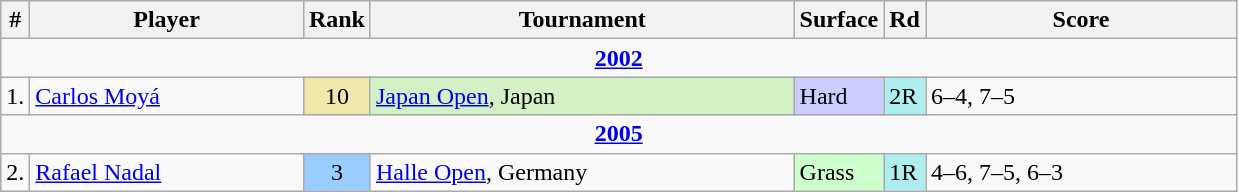<table class="wikitable sortable">
<tr>
<th>#</th>
<th style="width:175px">Player</th>
<th>Rank</th>
<th style="width:275px">Tournament</th>
<th style="width:50px">Surface</th>
<th>Rd</th>
<th style="width:200px" class="unsortable">Score</th>
</tr>
<tr>
<td colspan=7 style=text-align:center><strong><a href='#'>2002</a></strong></td>
</tr>
<tr>
<td>1.</td>
<td> <a href='#'>Carlos Moyá</a></td>
<td align=center bgcolor=EEE8AA>10</td>
<td bgcolor=d4f1c5><a href='#'>Japan Open</a>, Japan</td>
<td bgcolor=CCCCFF>Hard</td>
<td bgcolor=afeeee>2R</td>
<td>6–4, 7–5</td>
</tr>
<tr>
<td colspan=7 style=text-align:center><strong><a href='#'>2005</a></strong></td>
</tr>
<tr>
<td>2.</td>
<td> <a href='#'>Rafael Nadal</a></td>
<td align=center bgcolor=#99ccff>3</td>
<td><a href='#'>Halle Open</a>, Germany</td>
<td bgcolor=CCFFCC>Grass</td>
<td bgcolor=afeeee>1R</td>
<td>4–6, 7–5, 6–3</td>
</tr>
</table>
